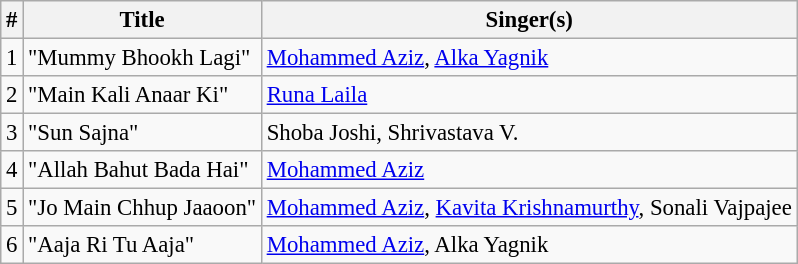<table class="wikitable" style="font-size:95%;">
<tr>
<th>#</th>
<th>Title</th>
<th>Singer(s)</th>
</tr>
<tr>
<td>1</td>
<td>"Mummy Bhookh Lagi"</td>
<td><a href='#'>Mohammed Aziz</a>, <a href='#'>Alka Yagnik</a></td>
</tr>
<tr>
<td>2</td>
<td>"Main Kali Anaar Ki"</td>
<td><a href='#'>Runa Laila</a></td>
</tr>
<tr>
<td>3</td>
<td>"Sun Sajna"</td>
<td>Shoba Joshi, Shrivastava V.</td>
</tr>
<tr>
<td>4</td>
<td>"Allah Bahut Bada Hai"</td>
<td><a href='#'>Mohammed Aziz</a></td>
</tr>
<tr>
<td>5</td>
<td>"Jo Main Chhup Jaaoon"</td>
<td><a href='#'>Mohammed Aziz</a>, <a href='#'>Kavita Krishnamurthy</a>, Sonali Vajpajee</td>
</tr>
<tr>
<td>6</td>
<td>"Aaja Ri Tu Aaja"</td>
<td><a href='#'>Mohammed Aziz</a>, Alka Yagnik</td>
</tr>
</table>
